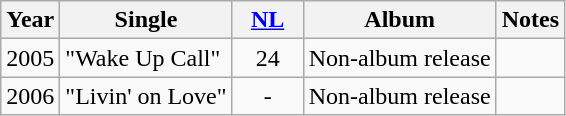<table class="wikitable">
<tr>
<th>Year</th>
<th>Single</th>
<th width="40"><a href='#'>NL</a><br></th>
<th>Album <br></th>
<th>Notes</th>
</tr>
<tr>
<td>2005</td>
<td>"Wake Up Call"</td>
<td style="text-align:center;">24</td>
<td>Non-album release</td>
<td></td>
</tr>
<tr>
<td>2006</td>
<td>"Livin' on Love"</td>
<td style="text-align:center;">-</td>
<td>Non-album release</td>
<td></td>
</tr>
</table>
